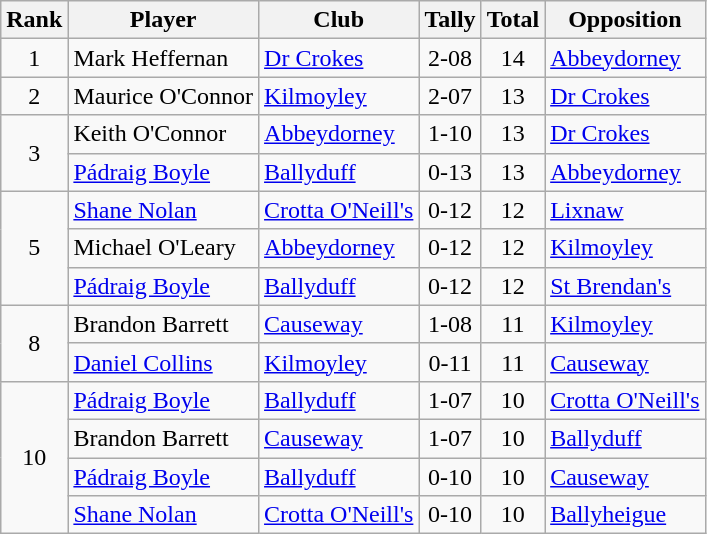<table class="wikitable">
<tr>
<th>Rank</th>
<th>Player</th>
<th>Club</th>
<th>Tally</th>
<th>Total</th>
<th>Opposition</th>
</tr>
<tr>
<td rowspan="1" style="text-align:center;">1</td>
<td>Mark Heffernan</td>
<td><a href='#'>Dr Crokes</a></td>
<td align=center>2-08</td>
<td align=center>14</td>
<td><a href='#'>Abbeydorney</a></td>
</tr>
<tr>
<td rowspan="1" style="text-align:center;">2</td>
<td>Maurice O'Connor</td>
<td><a href='#'>Kilmoyley</a></td>
<td align=center>2-07</td>
<td align=center>13</td>
<td><a href='#'>Dr Crokes</a></td>
</tr>
<tr>
<td rowspan="2" style="text-align:center;">3</td>
<td>Keith O'Connor</td>
<td><a href='#'>Abbeydorney</a></td>
<td align=center>1-10</td>
<td align=center>13</td>
<td><a href='#'>Dr Crokes</a></td>
</tr>
<tr>
<td><a href='#'>Pádraig Boyle</a></td>
<td><a href='#'>Ballyduff</a></td>
<td align=center>0-13</td>
<td align=center>13</td>
<td><a href='#'>Abbeydorney</a></td>
</tr>
<tr>
<td rowspan="3" style="text-align:center;">5</td>
<td><a href='#'>Shane Nolan</a></td>
<td><a href='#'>Crotta O'Neill's</a></td>
<td align=center>0-12</td>
<td align=center>12</td>
<td><a href='#'>Lixnaw</a></td>
</tr>
<tr>
<td>Michael O'Leary</td>
<td><a href='#'>Abbeydorney</a></td>
<td align=center>0-12</td>
<td align=center>12</td>
<td><a href='#'>Kilmoyley</a></td>
</tr>
<tr>
<td><a href='#'>Pádraig Boyle</a></td>
<td><a href='#'>Ballyduff</a></td>
<td align=center>0-12</td>
<td align=center>12</td>
<td><a href='#'>St Brendan's</a></td>
</tr>
<tr>
<td rowspan="2" style="text-align:center;">8</td>
<td>Brandon Barrett</td>
<td><a href='#'>Causeway</a></td>
<td align=center>1-08</td>
<td align=center>11</td>
<td><a href='#'>Kilmoyley</a></td>
</tr>
<tr>
<td><a href='#'>Daniel Collins</a></td>
<td><a href='#'>Kilmoyley</a></td>
<td align=center>0-11</td>
<td align=center>11</td>
<td><a href='#'>Causeway</a></td>
</tr>
<tr>
<td rowspan="4" style="text-align:center;">10</td>
<td><a href='#'>Pádraig Boyle</a></td>
<td><a href='#'>Ballyduff</a></td>
<td align=center>1-07</td>
<td align=center>10</td>
<td><a href='#'>Crotta O'Neill's</a></td>
</tr>
<tr>
<td>Brandon Barrett</td>
<td><a href='#'>Causeway</a></td>
<td align=center>1-07</td>
<td align=center>10</td>
<td><a href='#'>Ballyduff</a></td>
</tr>
<tr>
<td><a href='#'>Pádraig Boyle</a></td>
<td><a href='#'>Ballyduff</a></td>
<td align=center>0-10</td>
<td align=center>10</td>
<td><a href='#'>Causeway</a></td>
</tr>
<tr>
<td><a href='#'>Shane Nolan</a></td>
<td><a href='#'>Crotta O'Neill's</a></td>
<td align=center>0-10</td>
<td align=center>10</td>
<td><a href='#'>Ballyheigue</a></td>
</tr>
</table>
